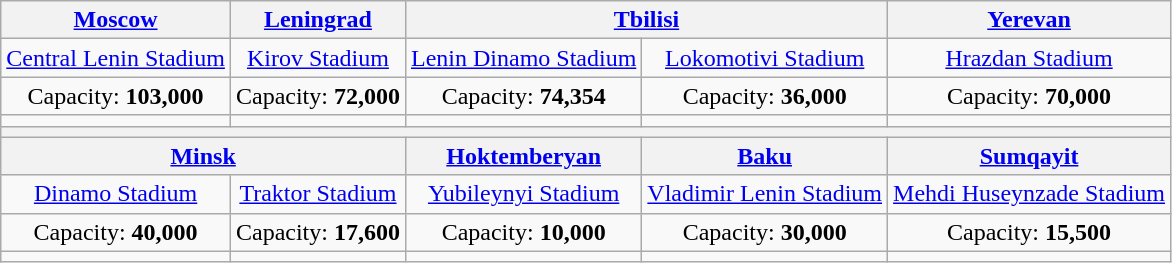<table class="wikitable" style="text-align:center">
<tr>
<th><a href='#'>Moscow</a></th>
<th><a href='#'>Leningrad</a></th>
<th colspan=2><a href='#'>Tbilisi</a></th>
<th><a href='#'>Yerevan</a></th>
</tr>
<tr>
<td><a href='#'>Central Lenin Stadium</a></td>
<td><a href='#'>Kirov Stadium</a></td>
<td><a href='#'>Lenin Dinamo Stadium</a></td>
<td><a href='#'>Lokomotivi Stadium</a></td>
<td><a href='#'>Hrazdan Stadium</a></td>
</tr>
<tr>
<td>Capacity: <strong>103,000</strong></td>
<td>Capacity: <strong>72,000</strong></td>
<td>Capacity: <strong>74,354</strong></td>
<td>Capacity: <strong>36,000</strong></td>
<td>Capacity: <strong>70,000</strong></td>
</tr>
<tr>
<td></td>
<td></td>
<td></td>
<td></td>
<td></td>
</tr>
<tr>
<th colspan="5"></th>
</tr>
<tr>
<th colspan=2><a href='#'>Minsk</a></th>
<th><a href='#'>Hoktemberyan</a></th>
<th><a href='#'>Baku</a></th>
<th><a href='#'>Sumqayit</a></th>
</tr>
<tr>
<td><a href='#'>Dinamo Stadium</a></td>
<td><a href='#'>Traktor Stadium</a></td>
<td><a href='#'>Yubileynyi Stadium</a></td>
<td><a href='#'>Vladimir Lenin Stadium</a></td>
<td><a href='#'>Mehdi Huseynzade Stadium</a></td>
</tr>
<tr>
<td>Capacity: <strong>40,000</strong></td>
<td>Capacity: <strong>17,600</strong></td>
<td>Capacity: <strong>10,000</strong></td>
<td>Capacity: <strong>30,000</strong></td>
<td>Capacity: <strong>15,500</strong></td>
</tr>
<tr>
<td></td>
<td></td>
<td></td>
<td></td>
<td></td>
</tr>
</table>
